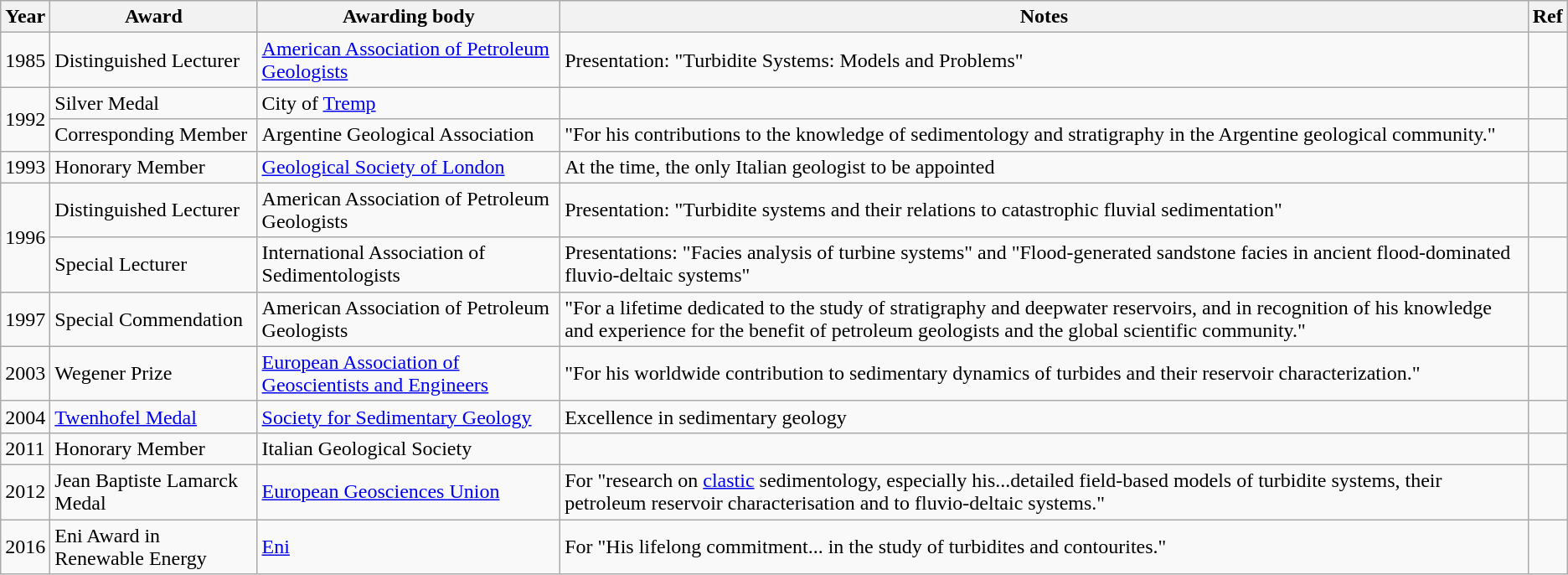<table class="wikitable sortable">
<tr>
<th>Year</th>
<th>Award</th>
<th>Awarding body</th>
<th class="unsortable">Notes</th>
<th class="unsortable">Ref</th>
</tr>
<tr>
<td>1985</td>
<td>Distinguished Lecturer</td>
<td><a href='#'>American Association of Petroleum Geologists</a></td>
<td>Presentation: "Turbidite Systems: Models and Problems"</td>
<td></td>
</tr>
<tr>
<td rowspan="2">1992</td>
<td>Silver Medal</td>
<td>City of <a href='#'>Tremp</a></td>
<td></td>
<td></td>
</tr>
<tr>
<td>Corresponding Member</td>
<td>Argentine Geological Association</td>
<td>"For his contributions to the knowledge of sedimentology and stratigraphy in the Argentine geological community."</td>
<td></td>
</tr>
<tr>
<td>1993</td>
<td>Honorary Member</td>
<td><a href='#'>Geological Society of London</a></td>
<td>At the time, the only Italian geologist to be appointed</td>
<td></td>
</tr>
<tr>
<td rowspan="2">1996</td>
<td>Distinguished Lecturer</td>
<td>American Association of Petroleum Geologists</td>
<td>Presentation: "Turbidite systems and their relations to catastrophic fluvial sedimentation"</td>
<td></td>
</tr>
<tr>
<td>Special Lecturer</td>
<td>International Association of Sedimentologists</td>
<td>Presentations: "Facies analysis of turbine systems" and "Flood-generated sandstone facies in ancient flood-dominated fluvio-deltaic systems"</td>
<td></td>
</tr>
<tr>
<td>1997</td>
<td>Special Commendation</td>
<td>American Association of Petroleum Geologists</td>
<td>"For a lifetime dedicated to the study of stratigraphy and deepwater reservoirs, and in recognition of his knowledge and experience for the benefit of petroleum geologists and the global scientific community."</td>
<td></td>
</tr>
<tr>
<td>2003</td>
<td>Wegener Prize</td>
<td><a href='#'>European Association of Geoscientists and Engineers</a></td>
<td>"For his worldwide contribution to sedimentary dynamics of turbides and their reservoir characterization."</td>
<td></td>
</tr>
<tr>
<td>2004</td>
<td><a href='#'>Twenhofel Medal</a></td>
<td><a href='#'>Society for Sedimentary Geology</a></td>
<td>Excellence in sedimentary geology</td>
<td></td>
</tr>
<tr>
<td>2011</td>
<td>Honorary Member</td>
<td>Italian Geological Society</td>
<td></td>
<td></td>
</tr>
<tr>
<td>2012</td>
<td>Jean Baptiste Lamarck Medal</td>
<td><a href='#'>European Geosciences Union</a></td>
<td>For  "research on <a href='#'>clastic</a> sedimentology, especially his...detailed field-based models of turbidite systems, their petroleum reservoir characterisation and to fluvio-deltaic systems."</td>
<td></td>
</tr>
<tr>
<td>2016</td>
<td>Eni Award in Renewable Energy</td>
<td><a href='#'>Eni</a></td>
<td>For "His lifelong commitment... in the study of turbidites and contourites."</td>
<td></td>
</tr>
</table>
